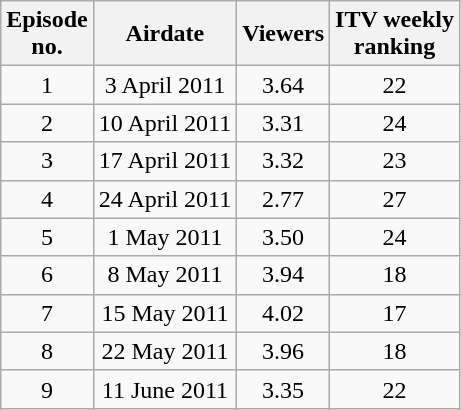<table class="wikitable" style="text-align:center;">
<tr>
<th>Episode<br>no.</th>
<th>Airdate</th>
<th>Viewers<br></th>
<th>ITV weekly<br>ranking</th>
</tr>
<tr>
<td>1</td>
<td>3 April 2011</td>
<td>3.64</td>
<td>22</td>
</tr>
<tr>
<td>2</td>
<td>10 April 2011</td>
<td>3.31</td>
<td>24</td>
</tr>
<tr>
<td>3</td>
<td>17 April 2011</td>
<td>3.32</td>
<td>23</td>
</tr>
<tr>
<td>4</td>
<td>24 April 2011</td>
<td>2.77</td>
<td>27</td>
</tr>
<tr>
<td>5</td>
<td>1 May 2011</td>
<td>3.50</td>
<td>24</td>
</tr>
<tr>
<td>6</td>
<td>8 May 2011</td>
<td>3.94</td>
<td>18</td>
</tr>
<tr>
<td>7</td>
<td>15 May 2011</td>
<td>4.02</td>
<td>17</td>
</tr>
<tr>
<td>8</td>
<td>22 May 2011</td>
<td>3.96</td>
<td>18</td>
</tr>
<tr>
<td>9</td>
<td>11 June 2011</td>
<td>3.35</td>
<td>22</td>
</tr>
</table>
